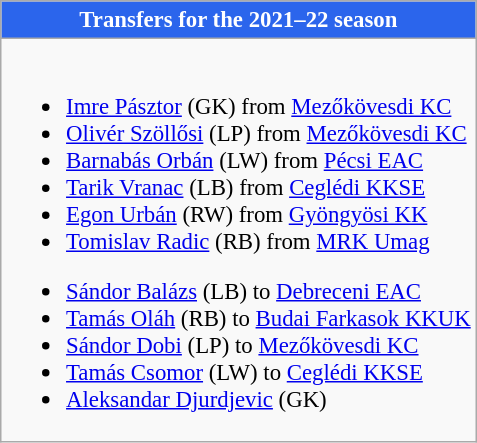<table class="wikitable collapsible collapsed" style="font-size:95%;">
<tr>
<th style="color:#FFFFFF; background:#2B65EC"> <strong>Transfers for the 2021–22 season</strong></th>
</tr>
<tr>
<td><br>
<ul><li> <a href='#'>Imre Pásztor</a> (GK) from  <a href='#'>Mezőkövesdi KC</a></li><li> <a href='#'>Olivér Szöllősi</a> (LP) from  <a href='#'>Mezőkövesdi KC</a></li><li> <a href='#'>Barnabás Orbán</a> (LW) from  <a href='#'>Pécsi EAC</a></li><li> <a href='#'>Tarik Vranac</a> (LB) from  <a href='#'>Ceglédi KKSE</a></li><li> <a href='#'>Egon Urbán</a> (RW) from  <a href='#'>Gyöngyösi KK</a></li><li> <a href='#'>Tomislav Radic</a> (RB) from  <a href='#'>MRK Umag</a></li></ul><ul><li> <a href='#'>Sándor Balázs</a> (LB) to  <a href='#'>Debreceni EAC</a></li><li> <a href='#'>Tamás Oláh</a> (RB) to  <a href='#'>Budai Farkasok KKUK</a></li><li> <a href='#'>Sándor Dobi</a> (LP) to  <a href='#'>Mezőkövesdi KC</a></li><li> <a href='#'>Tamás Csomor</a> (LW) to  <a href='#'>Ceglédi KKSE</a></li><li> <a href='#'>Aleksandar Djurdjevic</a> (GK)</li></ul></td>
</tr>
</table>
